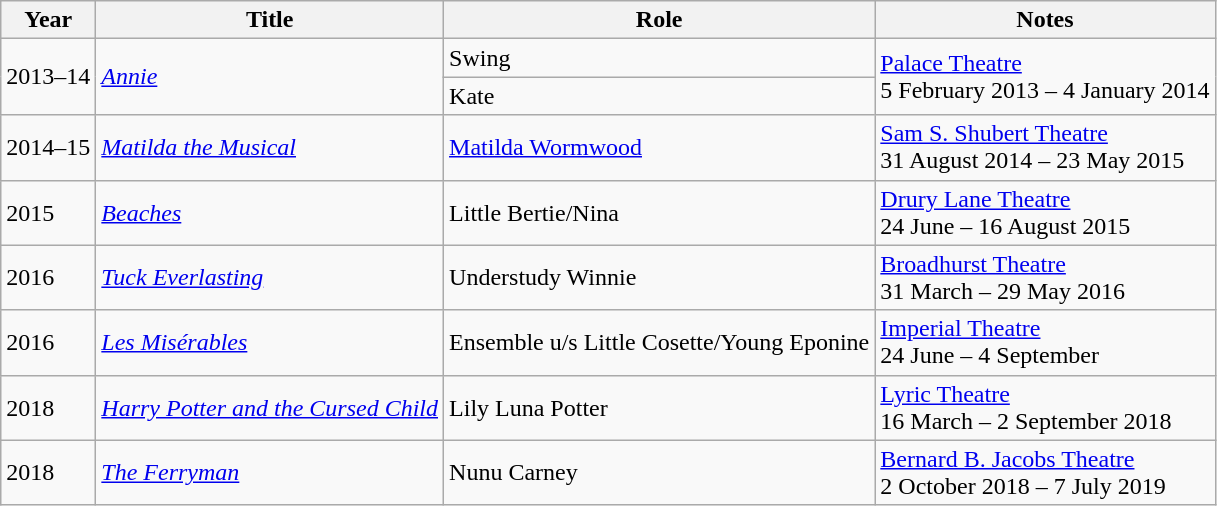<table class="wikitable">
<tr>
<th>Year</th>
<th>Title</th>
<th>Role</th>
<th>Notes</th>
</tr>
<tr>
<td rowspan=2>2013–14</td>
<td rowspan=2><em><a href='#'>Annie</a></em></td>
<td>Swing</td>
<td rowspan=2><a href='#'>Palace Theatre</a><br>5 February 2013 – 4 January 2014</td>
</tr>
<tr>
<td>Kate</td>
</tr>
<tr>
<td>2014–15</td>
<td><em><a href='#'>Matilda the Musical</a></em></td>
<td><a href='#'>Matilda Wormwood</a></td>
<td><a href='#'>Sam S. Shubert Theatre</a><br>31 August 2014 – 23 May 2015</td>
</tr>
<tr>
<td>2015</td>
<td><em><a href='#'>Beaches</a></em></td>
<td>Little Bertie/Nina</td>
<td><a href='#'>Drury Lane Theatre</a><br>24 June – 16 August 2015</td>
</tr>
<tr>
<td>2016</td>
<td><em><a href='#'>Tuck Everlasting</a></em></td>
<td>Understudy Winnie</td>
<td><a href='#'>Broadhurst Theatre</a><br>31 March – 29 May 2016</td>
</tr>
<tr>
<td>2016</td>
<td><em><a href='#'>Les Misérables</a></em></td>
<td>Ensemble u/s Little Cosette/Young Eponine</td>
<td><a href='#'>Imperial Theatre</a><br>24 June – 4 September</td>
</tr>
<tr>
<td>2018</td>
<td><em><a href='#'>Harry Potter and the Cursed Child</a></em></td>
<td>Lily Luna Potter</td>
<td><a href='#'>Lyric Theatre</a><br>16 March – 2 September 2018</td>
</tr>
<tr>
<td>2018</td>
<td><em><a href='#'>The Ferryman</a></em></td>
<td>Nunu Carney</td>
<td><a href='#'>Bernard B. Jacobs Theatre</a><br>2 October 2018 – 7 July 2019</td>
</tr>
</table>
